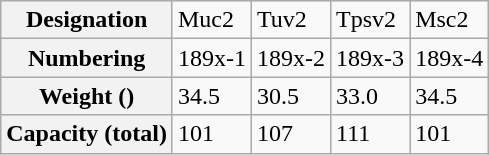<table class="wikitable">
<tr>
<th>Designation</th>
<td>Muc2</td>
<td>Tuv2</td>
<td>Tpsv2</td>
<td>Msc2</td>
</tr>
<tr>
<th>Numbering</th>
<td>189x-1</td>
<td>189x-2</td>
<td>189x-3</td>
<td>189x-4</td>
</tr>
<tr>
<th>Weight ()</th>
<td>34.5</td>
<td>30.5</td>
<td>33.0</td>
<td>34.5</td>
</tr>
<tr>
<th>Capacity (total)</th>
<td>101</td>
<td>107</td>
<td>111</td>
<td>101</td>
</tr>
</table>
